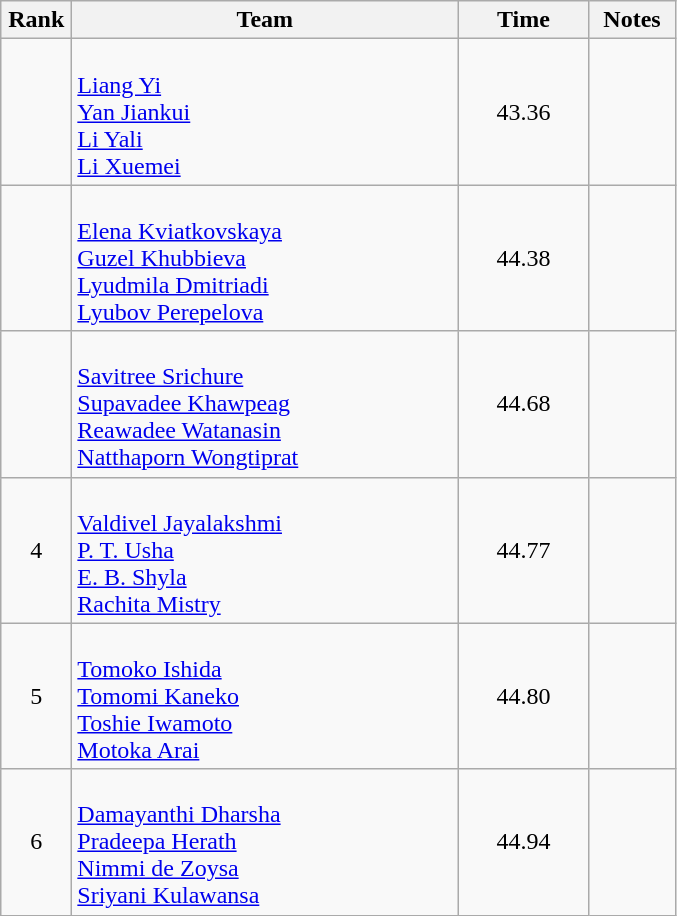<table class="wikitable" style="text-align:center">
<tr>
<th width=40>Rank</th>
<th width=250>Team</th>
<th width=80>Time</th>
<th width=50>Notes</th>
</tr>
<tr>
<td></td>
<td align=left><br><a href='#'>Liang Yi</a><br><a href='#'>Yan Jiankui</a><br><a href='#'>Li Yali</a><br><a href='#'>Li Xuemei</a></td>
<td>43.36</td>
<td></td>
</tr>
<tr>
<td></td>
<td align=left><br><a href='#'>Elena Kviatkovskaya</a><br><a href='#'>Guzel Khubbieva</a><br><a href='#'>Lyudmila Dmitriadi</a><br><a href='#'>Lyubov Perepelova</a></td>
<td>44.38</td>
<td></td>
</tr>
<tr>
<td></td>
<td align=left><br><a href='#'>Savitree Srichure</a><br><a href='#'>Supavadee Khawpeag</a><br><a href='#'>Reawadee Watanasin</a><br><a href='#'>Natthaporn Wongtiprat</a></td>
<td>44.68</td>
<td></td>
</tr>
<tr>
<td>4</td>
<td align=left><br><a href='#'>Valdivel Jayalakshmi</a><br><a href='#'>P. T. Usha</a><br><a href='#'>E. B. Shyla</a><br><a href='#'>Rachita Mistry</a></td>
<td>44.77</td>
<td></td>
</tr>
<tr>
<td>5</td>
<td align=left><br><a href='#'>Tomoko Ishida</a><br><a href='#'>Tomomi Kaneko</a><br><a href='#'>Toshie Iwamoto</a><br><a href='#'>Motoka Arai</a></td>
<td>44.80</td>
<td></td>
</tr>
<tr>
<td>6</td>
<td align=left><br><a href='#'>Damayanthi Dharsha</a><br><a href='#'>Pradeepa Herath</a><br><a href='#'>Nimmi de Zoysa</a><br><a href='#'>Sriyani Kulawansa</a></td>
<td>44.94</td>
<td></td>
</tr>
</table>
